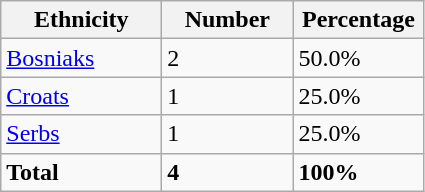<table class="wikitable">
<tr>
<th width="100px">Ethnicity</th>
<th width="80px">Number</th>
<th width="80px">Percentage</th>
</tr>
<tr>
<td><a href='#'>Bosniaks</a></td>
<td>2</td>
<td>50.0%</td>
</tr>
<tr>
<td><a href='#'>Croats</a></td>
<td>1</td>
<td>25.0%</td>
</tr>
<tr>
<td><a href='#'>Serbs</a></td>
<td>1</td>
<td>25.0%</td>
</tr>
<tr>
<td><strong>Total</strong></td>
<td><strong>4</strong></td>
<td><strong>100%</strong></td>
</tr>
</table>
